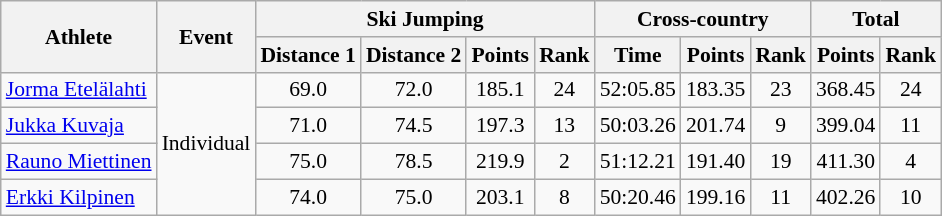<table class="wikitable" style="font-size:90%">
<tr>
<th rowspan="2">Athlete</th>
<th rowspan="2">Event</th>
<th colspan="4">Ski Jumping</th>
<th colspan="3">Cross-country</th>
<th colspan="2">Total</th>
</tr>
<tr>
<th>Distance 1</th>
<th>Distance 2</th>
<th>Points</th>
<th>Rank</th>
<th>Time</th>
<th>Points</th>
<th>Rank</th>
<th>Points</th>
<th>Rank</th>
</tr>
<tr>
<td><a href='#'>Jorma Etelälahti</a></td>
<td rowspan="4">Individual</td>
<td align="center">69.0</td>
<td align="center">72.0</td>
<td align="center">185.1</td>
<td align="center">24</td>
<td align="center">52:05.85</td>
<td align="center">183.35</td>
<td align="center">23</td>
<td align="center">368.45</td>
<td align="center">24</td>
</tr>
<tr>
<td><a href='#'>Jukka Kuvaja</a></td>
<td align="center">71.0</td>
<td align="center">74.5</td>
<td align="center">197.3</td>
<td align="center">13</td>
<td align="center">50:03.26</td>
<td align="center">201.74</td>
<td align="center">9</td>
<td align="center">399.04</td>
<td align="center">11</td>
</tr>
<tr>
<td><a href='#'>Rauno Miettinen</a></td>
<td align="center">75.0</td>
<td align="center">78.5</td>
<td align="center">219.9</td>
<td align="center">2</td>
<td align="center">51:12.21</td>
<td align="center">191.40</td>
<td align="center">19</td>
<td align="center">411.30</td>
<td align="center">4</td>
</tr>
<tr>
<td><a href='#'>Erkki Kilpinen</a></td>
<td align="center">74.0</td>
<td align="center">75.0</td>
<td align="center">203.1</td>
<td align="center">8</td>
<td align="center">50:20.46</td>
<td align="center">199.16</td>
<td align="center">11</td>
<td align="center">402.26</td>
<td align="center">10</td>
</tr>
</table>
